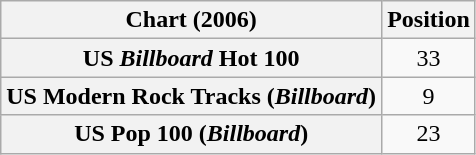<table class="wikitable sortable plainrowheaders" style="text-align:center">
<tr>
<th>Chart (2006)</th>
<th>Position</th>
</tr>
<tr>
<th scope="row">US <em>Billboard</em> Hot 100</th>
<td>33</td>
</tr>
<tr>
<th scope="row">US Modern Rock Tracks (<em>Billboard</em>)</th>
<td>9</td>
</tr>
<tr>
<th scope="row">US Pop 100 (<em>Billboard</em>)</th>
<td>23</td>
</tr>
</table>
